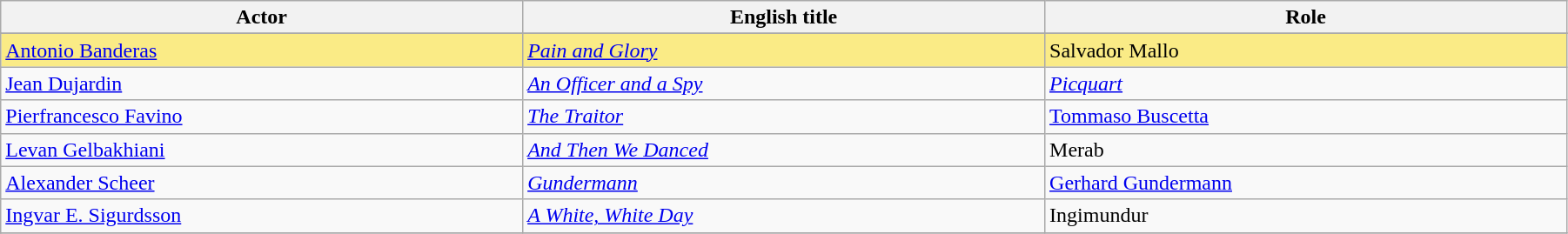<table class="wikitable" width="95%" cellpadding="5">
<tr>
<th width="18%">Actor</th>
<th width="18%">English title</th>
<th width="18%">Role</th>
</tr>
<tr>
</tr>
<tr style="background:#FAEB86">
<td>  <a href='#'>Antonio Banderas</a></td>
<td><em><a href='#'>Pain and Glory</a></em></td>
<td>Salvador Mallo</td>
</tr>
<tr>
<td> <a href='#'>Jean Dujardin</a></td>
<td><em><a href='#'>An Officer and a Spy</a></em></td>
<td><em><a href='#'>Picquart</a></em></td>
</tr>
<tr>
<td> <a href='#'>Pierfrancesco Favino</a></td>
<td><em><a href='#'>The Traitor</a></em></td>
<td><a href='#'>Tommaso Buscetta</a></td>
</tr>
<tr>
<td> <a href='#'>Levan Gelbakhiani</a></td>
<td><em><a href='#'>And Then We Danced</a></em></td>
<td>Merab</td>
</tr>
<tr>
<td> <a href='#'>Alexander Scheer</a></td>
<td><em><a href='#'>Gundermann</a></em></td>
<td><a href='#'>Gerhard Gundermann</a></td>
</tr>
<tr>
<td> <a href='#'>Ingvar E. Sigurdsson</a></td>
<td><em><a href='#'>A White, White Day</a></em></td>
<td>Ingimundur</td>
</tr>
<tr>
</tr>
</table>
